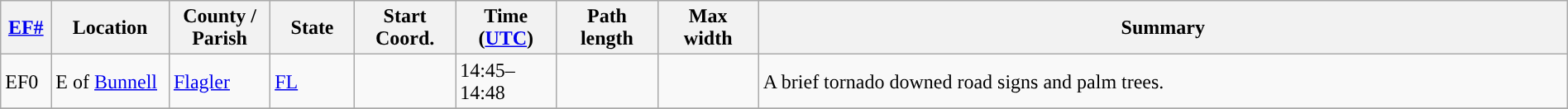<table class="wikitable sortable" style="width:100%;">
<tr>
<th scope="col"  style="width:3%; text-align:center;"><a href='#'>EF#</a></th>
<th scope="col"  style="width:7%; text-align:center;" class="unsortable">Location</th>
<th scope="col"  style="width:6%; text-align:center;" class="unsortable">County / Parish</th>
<th scope="col"  style="width:5%; text-align:center;">State</th>
<th scope="col"  style="width:6%; text-align:center;">Start Coord.</th>
<th scope="col"  style="width:6%; text-align:center;">Time (<a href='#'>UTC</a>)</th>
<th scope="col"  style="width:6%; text-align:center;">Path length</th>
<th scope="col"  style="width:6%; text-align:center;">Max width</th>
<th scope="col" class="unsortable" style="width:48%; text-align:center;">Summary</th>
</tr>
<tr>
<td>EF0</td>
<td>E of <a href='#'>Bunnell</a></td>
<td><a href='#'>Flagler</a></td>
<td><a href='#'>FL</a></td>
<td></td>
<td>14:45–14:48</td>
<td></td>
<td></td>
<td>A brief tornado downed road signs and palm trees.</td>
</tr>
<tr>
</tr>
</table>
